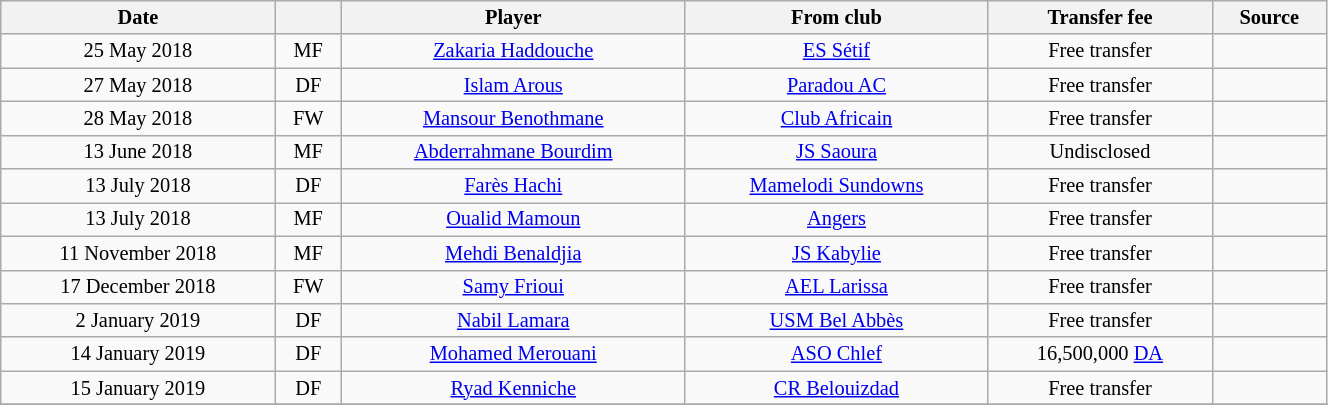<table class="wikitable sortable" style="width:70%; text-align:center; font-size:85%; text-align:centre;">
<tr>
<th>Date</th>
<th></th>
<th>Player</th>
<th>From club</th>
<th>Transfer fee</th>
<th>Source</th>
</tr>
<tr>
<td>25 May 2018</td>
<td>MF</td>
<td> <a href='#'>Zakaria Haddouche</a></td>
<td><a href='#'>ES Sétif</a></td>
<td>Free transfer</td>
<td></td>
</tr>
<tr>
<td>27 May 2018</td>
<td>DF</td>
<td> <a href='#'>Islam Arous</a></td>
<td><a href='#'>Paradou AC</a></td>
<td>Free transfer</td>
<td></td>
</tr>
<tr>
<td>28 May 2018</td>
<td>FW</td>
<td> <a href='#'>Mansour Benothmane</a></td>
<td> <a href='#'>Club Africain</a></td>
<td>Free transfer</td>
<td></td>
</tr>
<tr>
<td>13 June 2018</td>
<td>MF</td>
<td> <a href='#'>Abderrahmane Bourdim</a></td>
<td><a href='#'>JS Saoura</a></td>
<td>Undisclosed</td>
<td></td>
</tr>
<tr>
<td>13 July 2018</td>
<td>DF</td>
<td> <a href='#'>Farès Hachi</a></td>
<td> <a href='#'>Mamelodi Sundowns</a></td>
<td>Free transfer</td>
<td></td>
</tr>
<tr>
<td>13 July 2018</td>
<td>MF</td>
<td> <a href='#'>Oualid Mamoun</a></td>
<td> <a href='#'>Angers</a></td>
<td>Free transfer</td>
<td></td>
</tr>
<tr>
<td>11 November 2018</td>
<td>MF</td>
<td> <a href='#'>Mehdi Benaldjia</a></td>
<td><a href='#'>JS Kabylie</a></td>
<td>Free transfer</td>
<td></td>
</tr>
<tr>
<td>17 December 2018</td>
<td>FW</td>
<td> <a href='#'>Samy Frioui</a></td>
<td> <a href='#'>AEL Larissa</a></td>
<td>Free transfer</td>
<td></td>
</tr>
<tr>
<td>2 January 2019</td>
<td>DF</td>
<td> <a href='#'>Nabil Lamara</a></td>
<td><a href='#'>USM Bel Abbès</a></td>
<td>Free transfer</td>
<td></td>
</tr>
<tr>
<td>14 January 2019</td>
<td>DF</td>
<td> <a href='#'>Mohamed Merouani</a></td>
<td><a href='#'>ASO Chlef</a></td>
<td>16,500,000 <a href='#'>DA</a></td>
<td></td>
</tr>
<tr>
<td>15 January 2019</td>
<td>DF</td>
<td> <a href='#'>Ryad Kenniche</a></td>
<td><a href='#'>CR Belouizdad</a></td>
<td>Free transfer</td>
<td></td>
</tr>
<tr>
</tr>
</table>
